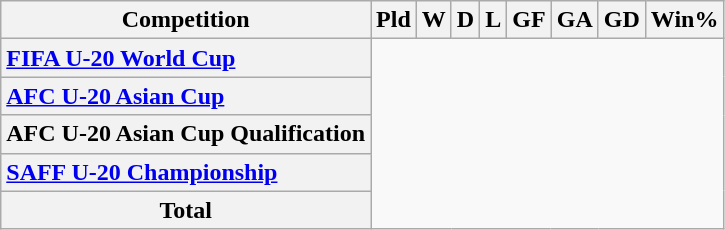<table class="wikitable plainrowheaders" style="text-align:center">
<tr>
<th scope="col">Competition</th>
<th scope="col">Pld</th>
<th scope="col">W</th>
<th scope="col">D</th>
<th scope="col">L</th>
<th scope="col">GF</th>
<th scope="col">GA</th>
<th scope="col">GD</th>
<th scope="col">Win%</th>
</tr>
<tr>
<th scope="row" style="text-align:left;"><a href='#'>FIFA U-20 World Cup</a><br></th>
</tr>
<tr>
<th scope="row" style="text-align:left;"><a href='#'>AFC U-20 Asian Cup</a><br></th>
</tr>
<tr>
<th scope="row" style="text-align:left;">AFC U-20 Asian Cup Qualification<br></th>
</tr>
<tr>
<th scope="row" style="text-align:left;"><a href='#'>SAFF U-20 Championship</a><br></th>
</tr>
<tr>
<th>Total<br></th>
</tr>
</table>
